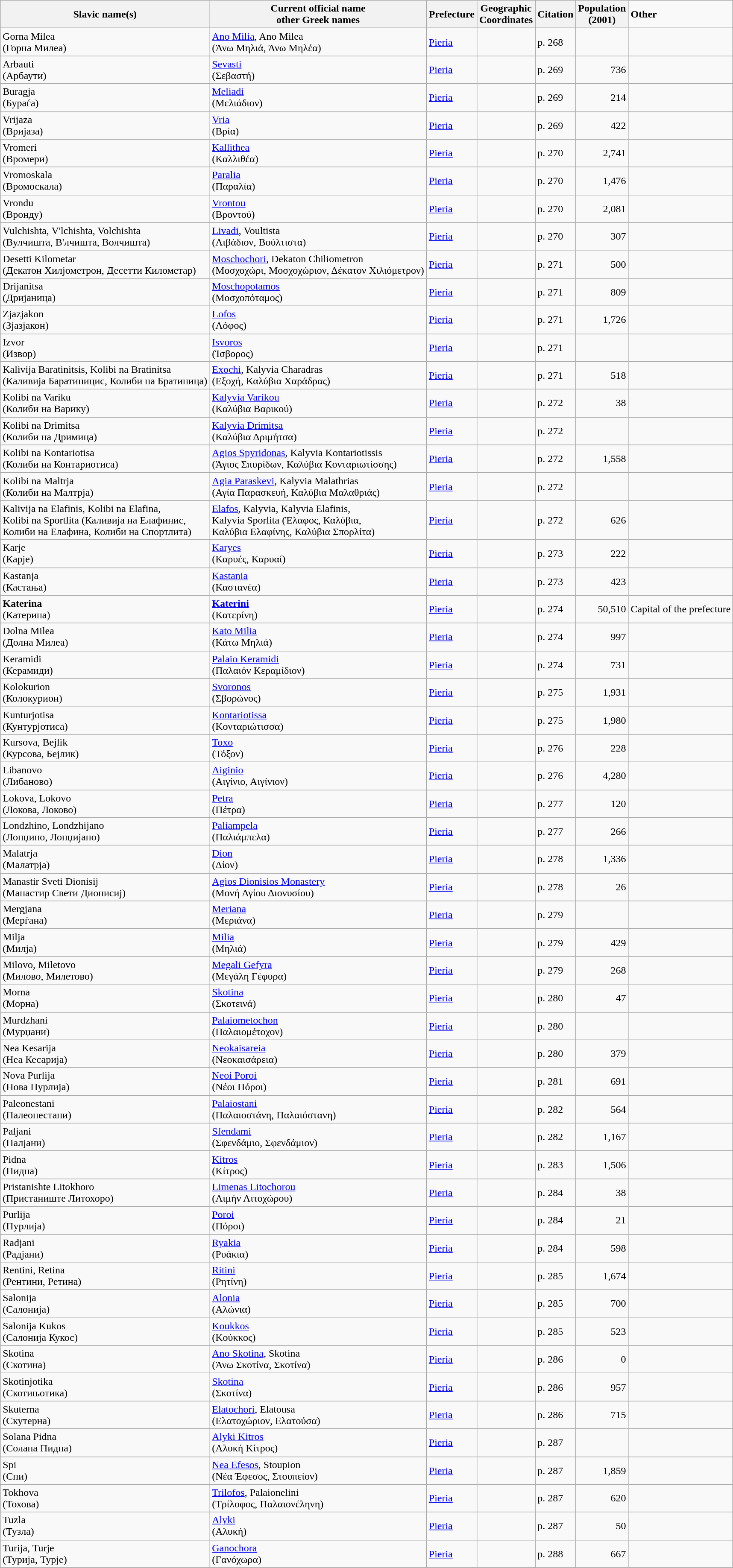<table class="wikitable">
<tr>
<th><strong> Slavic name(s)</strong></th>
<th><strong> Current official name</strong><br><strong>other Greek names</strong></th>
<th><strong> Prefecture</strong></th>
<th><strong> Geographic</strong><br><strong>Coordinates</strong></th>
<th><strong> Citation</strong></th>
<th><strong> Population</strong><br><strong>(2001)</strong></th>
<td><strong> Other</strong></td>
</tr>
<tr>
<td>Gorna Milea <br> (Горна Милеа)</td>
<td><a href='#'>Ano Milia</a>, Ano Milea <br> (Άνω Μηλιά, Άνω Μηλέα)</td>
<td><a href='#'>Pieria</a></td>
<td></td>
<td>p. 268</td>
<td align="right"></td>
<td></td>
</tr>
<tr>
<td>Arbauti <br> (Арбаути)</td>
<td><a href='#'>Sevasti</a> <br> (Σεβαστή)</td>
<td><a href='#'>Pieria</a></td>
<td></td>
<td>p. 269</td>
<td align="right">736</td>
<td></td>
</tr>
<tr>
<td>Buragja <br> (Бураѓа)</td>
<td><a href='#'>Meliadi</a> <br> (Μελιάδιον)</td>
<td><a href='#'>Pieria</a></td>
<td></td>
<td>p. 269</td>
<td align="right">214</td>
<td></td>
</tr>
<tr>
<td>Vrijaza <br> (Вријаза)</td>
<td><a href='#'>Vria</a> <br> (Βρία)</td>
<td><a href='#'>Pieria</a></td>
<td></td>
<td>p. 269</td>
<td align="right">422</td>
<td></td>
</tr>
<tr>
<td>Vromeri <br> (Вромери)</td>
<td><a href='#'>Kallithea</a> <br> (Καλλιθέα)</td>
<td><a href='#'>Pieria</a></td>
<td></td>
<td>p. 270</td>
<td align="right">2,741</td>
<td></td>
</tr>
<tr>
<td>Vromoskala <br> (Вромоскала)</td>
<td><a href='#'>Paralia</a> <br> (Παραλία)</td>
<td><a href='#'>Pieria</a></td>
<td></td>
<td>p. 270</td>
<td align="right">1,476</td>
<td></td>
</tr>
<tr>
<td>Vrondu <br> (Вронду)</td>
<td><a href='#'>Vrontou</a> <br> (Βροντού)</td>
<td><a href='#'>Pieria</a></td>
<td></td>
<td>p. 270</td>
<td align="right">2,081</td>
<td></td>
</tr>
<tr>
<td>Vulchishta, V'lchishta, Volchishta <br> (Вулчишта, В'лчишта, Волчишта)</td>
<td><a href='#'>Livadi</a>, Voultista <br> (Λιβάδιον, Βούλτιστα)</td>
<td><a href='#'>Pieria</a></td>
<td></td>
<td>p. 270</td>
<td align="right">307</td>
<td></td>
</tr>
<tr>
<td>Desetti Kilometar <br> (Декатон Хилјометрон, Десетти Километар)</td>
<td><a href='#'>Moschochori</a>, Dekaton Chiliometron<br>(Μοσχοχώρι, Μοσχοχώριον, Δέκατον Χιλιόμετρον)</td>
<td><a href='#'>Pieria</a></td>
<td></td>
<td>p. 271</td>
<td align="right">500</td>
<td></td>
</tr>
<tr>
<td>Drijanitsa <br> (Дријаница)</td>
<td><a href='#'>Moschopotamos</a> <br> (Μοσχοπόταμος)</td>
<td><a href='#'>Pieria</a></td>
<td></td>
<td>p. 271</td>
<td align="right">809</td>
<td></td>
</tr>
<tr>
<td>Zjazjakon <br> (Зјазјакон)</td>
<td><a href='#'>Lofos</a> <br> (Λόφος)</td>
<td><a href='#'>Pieria</a></td>
<td></td>
<td>p. 271</td>
<td align="right">1,726</td>
<td></td>
</tr>
<tr>
<td>Izvor <br> (Извор)</td>
<td><a href='#'>Isvoros</a> <br> (Ίσβορος)</td>
<td><a href='#'>Pieria</a></td>
<td></td>
<td>p. 271</td>
<td align="right"></td>
<td></td>
</tr>
<tr>
<td>Kalivija Baratinitsis, Kolibi na Bratinitsa <br> (Каливија Баратиницис, Колиби на Братиница)</td>
<td><a href='#'>Exochi</a>, Kalyvia Charadras <br> (Εξοχή, Καλύβια Χαράδρας)</td>
<td><a href='#'>Pieria</a></td>
<td></td>
<td>p. 271</td>
<td align="right">518</td>
<td></td>
</tr>
<tr>
<td>Kolibi na Variku <br> (Колиби на Варику)</td>
<td><a href='#'>Kalyvia Varikou</a> <br> (Καλύβια Βαρικού)</td>
<td><a href='#'>Pieria</a></td>
<td></td>
<td>p. 272</td>
<td align="right">38</td>
<td></td>
</tr>
<tr>
<td>Kolibi na Drimitsa <br> (Колиби на Дримица)</td>
<td><a href='#'>Kalyvia Drimitsa</a> <br> (Καλύβια Δριμήτσα)</td>
<td><a href='#'>Pieria</a></td>
<td></td>
<td>p. 272</td>
<td align="right"></td>
<td></td>
</tr>
<tr>
<td>Kolibi na Kontariotisa <br> (Колиби на Контариотиса)</td>
<td><a href='#'>Agios Spyridonas</a>, Kalyvia Kontariotissis <br> (Άγιος Σπυρίδων, Καλύβια Κονταριωτίσσης)</td>
<td><a href='#'>Pieria</a></td>
<td></td>
<td>p. 272</td>
<td align="right">1,558</td>
<td></td>
</tr>
<tr>
<td>Kolibi na Maltrja <br> (Колиби на Малтрја)</td>
<td><a href='#'>Agia Paraskevi</a>, Kalyvia Malathrias <br> (Αγία Παρασκευή, Καλύβια Μαλαθριάς)</td>
<td><a href='#'>Pieria</a></td>
<td></td>
<td>p. 272</td>
<td align="right"></td>
<td></td>
</tr>
<tr>
<td>Kalivija na Elafinis, Kolibi na Elafina,<br>Kolibi na Sportlita (Каливија на Елафинис,<br>Колиби на Елафина, Колиби на Спортлита)</td>
<td><a href='#'>Elafos</a>, Kalyvia, Kalyvia Elafinis,<br>Kalyvia Sporlita (Έλαφος, Καλύβια,<br>Καλύβια Ελαφίνης, Καλύβια Σπορλίτα)</td>
<td><a href='#'>Pieria</a></td>
<td></td>
<td>p. 272</td>
<td align="right">626</td>
<td></td>
</tr>
<tr>
<td>Karje <br> (Карје)</td>
<td><a href='#'>Karyes</a> <br> (Καρυές, Καρυαί)</td>
<td><a href='#'>Pieria</a></td>
<td></td>
<td>p. 273</td>
<td align="right">222</td>
<td></td>
</tr>
<tr>
<td>Kastanja <br> (Кастања)</td>
<td><a href='#'>Kastania</a> <br> (Καστανέα)</td>
<td><a href='#'>Pieria</a></td>
<td></td>
<td>p. 273</td>
<td align="right">423</td>
<td></td>
</tr>
<tr>
<td><strong>Katerina</strong> <br> (Катерина)</td>
<td><strong><a href='#'>Katerini</a></strong> <br> (Κατερίνη)</td>
<td><a href='#'>Pieria</a></td>
<td></td>
<td>p. 274</td>
<td align="right">50,510</td>
<td>Capital of the prefecture</td>
</tr>
<tr>
<td>Dolna Milea <br> (Долна Милеа)</td>
<td><a href='#'>Kato Milia</a> <br> (Κάτω Μηλιά)</td>
<td><a href='#'>Pieria</a></td>
<td></td>
<td>p. 274</td>
<td align="right">997</td>
<td></td>
</tr>
<tr>
<td>Keramidi <br> (Керамиди)</td>
<td><a href='#'>Palaio Keramidi</a> <br> (Παλαιόν Κεραμίδιον)</td>
<td><a href='#'>Pieria</a></td>
<td></td>
<td>p. 274</td>
<td align="right">731</td>
<td></td>
</tr>
<tr>
<td>Kolokurion <br> (Колокурион)</td>
<td><a href='#'>Svoronos</a> <br> (Σβορώνος)</td>
<td><a href='#'>Pieria</a></td>
<td></td>
<td>p. 275</td>
<td align="right">1,931</td>
<td></td>
</tr>
<tr>
<td>Kunturjotisa <br> (Кунтурјотиса)</td>
<td><a href='#'>Kontariotissa</a> <br> (Κονταριώτισσα)</td>
<td><a href='#'>Pieria</a></td>
<td></td>
<td>p. 275</td>
<td align="right">1,980</td>
<td></td>
</tr>
<tr>
<td>Kursova, Bejlik <br> (Курсова, Бејлик)</td>
<td><a href='#'>Toxo</a> <br> (Τόξον)</td>
<td><a href='#'>Pieria</a></td>
<td></td>
<td>p. 276</td>
<td align="right">228</td>
<td></td>
</tr>
<tr>
<td>Libanovo <br> (Либаново)</td>
<td><a href='#'>Aiginio</a> <br> (Αιγίνιο, Αιγίνιον)</td>
<td><a href='#'>Pieria</a></td>
<td></td>
<td>p. 276</td>
<td align="right">4,280</td>
<td></td>
</tr>
<tr>
<td>Lokova, Lokovo <br> (Локова, Локово)</td>
<td><a href='#'>Petra</a> <br> (Πέτρα)</td>
<td><a href='#'>Pieria</a></td>
<td></td>
<td>p. 277</td>
<td align="right">120</td>
<td></td>
</tr>
<tr>
<td>Londzhino, Londzhijano <br> (Лонџино, Лонџијано)</td>
<td><a href='#'>Paliampela</a> <br> (Παλιάμπελα)</td>
<td><a href='#'>Pieria</a></td>
<td></td>
<td>p. 277</td>
<td align="right">266</td>
<td></td>
</tr>
<tr>
<td>Malatrja <br> (Малатрја)</td>
<td><a href='#'>Dion</a> <br> (Δίον)</td>
<td><a href='#'>Pieria</a></td>
<td></td>
<td>p. 278</td>
<td align="right">1,336</td>
<td></td>
</tr>
<tr>
<td>Manastir Sveti Dionisij <br> (Манастир Свети Дионисиј)</td>
<td><a href='#'>Agios Dionisios Monastery</a> <br> (Μονή Αγίου Διονυσίου)</td>
<td><a href='#'>Pieria</a></td>
<td></td>
<td>p. 278</td>
<td align="right">26</td>
<td></td>
</tr>
<tr>
<td>Mergjana <br> (Мерѓана)</td>
<td><a href='#'>Meriana</a> <br> (Μεριάνα)</td>
<td><a href='#'>Pieria</a></td>
<td></td>
<td>p. 279</td>
<td align="right"></td>
<td></td>
</tr>
<tr>
<td>Milja <br> (Милја)</td>
<td><a href='#'>Milia</a> <br> (Μηλιά)</td>
<td><a href='#'>Pieria</a></td>
<td></td>
<td>p. 279</td>
<td align="right">429</td>
<td></td>
</tr>
<tr>
<td>Milovo, Miletovo <br> (Милово, Милетово)</td>
<td><a href='#'>Megali Gefyra</a> <br> (Μεγάλη Γέφυρα)</td>
<td><a href='#'>Pieria</a></td>
<td></td>
<td>p. 279</td>
<td align="right">268</td>
<td></td>
</tr>
<tr>
<td>Morna <br> (Морна)</td>
<td><a href='#'>Skotina</a> <br> (Σκοτεινά)</td>
<td><a href='#'>Pieria</a></td>
<td></td>
<td>p. 280</td>
<td align="right">47</td>
<td></td>
</tr>
<tr>
<td>Murdzhani <br> (Мурџани)</td>
<td><a href='#'>Palaiometochon</a> <br> (Παλαιομέτοχον)</td>
<td><a href='#'>Pieria</a></td>
<td></td>
<td>p. 280</td>
<td align="right"></td>
<td></td>
</tr>
<tr>
<td>Nea Kesarija <br> (Неа Кесарија)</td>
<td><a href='#'>Neokaisareia</a> <br> (Νεοκαισάρεια)</td>
<td><a href='#'>Pieria</a></td>
<td></td>
<td>p. 280</td>
<td align="right">379</td>
<td></td>
</tr>
<tr>
<td>Nova Purlija <br> (Нова Пурлија)</td>
<td><a href='#'>Neoi Poroi</a> <br> (Νέοι Πόροι)</td>
<td><a href='#'>Pieria</a></td>
<td></td>
<td>p. 281</td>
<td align="right">691</td>
<td></td>
</tr>
<tr>
<td>Paleonestani <br> (Палеонестани)</td>
<td><a href='#'>Palaiostani</a> <br> (Παλαιοστάνη, Παλαιόστανη)</td>
<td><a href='#'>Pieria</a></td>
<td></td>
<td>p. 282</td>
<td align="right">564</td>
<td></td>
</tr>
<tr>
<td>Paljani <br> (Палјани)</td>
<td><a href='#'>Sfendami</a> <br> (Σφενδάμιο, Σφενδάμιον)</td>
<td><a href='#'>Pieria</a></td>
<td></td>
<td>p. 282</td>
<td align="right">1,167</td>
<td></td>
</tr>
<tr>
<td>Pidna <br> (Пидна)</td>
<td><a href='#'>Kitros</a> <br> (Κίτρος)</td>
<td><a href='#'>Pieria</a></td>
<td></td>
<td>p. 283</td>
<td align="right">1,506</td>
<td></td>
</tr>
<tr>
<td>Pristanishte Litokhoro <br> (Пристаниште Литохоро)</td>
<td><a href='#'>Limenas Litochorou</a> <br> (Λιμήν Λιτοχώρου)</td>
<td><a href='#'>Pieria</a></td>
<td></td>
<td>p. 284</td>
<td align="right">38</td>
<td></td>
</tr>
<tr>
<td>Purlija <br> (Пурлија)</td>
<td><a href='#'>Poroi</a> <br> (Πόροι)</td>
<td><a href='#'>Pieria</a></td>
<td></td>
<td>p. 284</td>
<td align="right">21</td>
<td></td>
</tr>
<tr>
<td>Radjani <br> (Радјани)</td>
<td><a href='#'>Ryakia</a> <br> (Ρυάκια)</td>
<td><a href='#'>Pieria</a></td>
<td></td>
<td>p. 284</td>
<td align="right">598</td>
<td></td>
</tr>
<tr>
<td>Rentini, Retina <br> (Рентини, Ретина)</td>
<td><a href='#'>Ritini</a> <br> (Ρητίνη)</td>
<td><a href='#'>Pieria</a></td>
<td></td>
<td>p. 285</td>
<td align="right">1,674</td>
<td></td>
</tr>
<tr>
<td>Salonija <br> (Салонија)</td>
<td><a href='#'>Alonia</a> <br> (Αλώνια)</td>
<td><a href='#'>Pieria</a></td>
<td></td>
<td>p. 285</td>
<td align="right">700</td>
<td></td>
</tr>
<tr>
<td>Salonija Kukos <br> (Салонија Кукос)</td>
<td><a href='#'>Koukkos</a> <br> (Κούκκος)</td>
<td><a href='#'>Pieria</a></td>
<td></td>
<td>p. 285</td>
<td align="right">523</td>
<td></td>
</tr>
<tr>
<td>Skotina <br> (Скотина)</td>
<td><a href='#'>Ano Skotina</a>, Skotina <br> (Άνω Σκοτίνα, Σκοτίνα)</td>
<td><a href='#'>Pieria</a></td>
<td></td>
<td>p. 286</td>
<td align="right">0</td>
<td></td>
</tr>
<tr>
<td>Skotinjotika <br> (Скотињотика)</td>
<td><a href='#'>Skotina</a> <br> (Σκοτίνα)</td>
<td><a href='#'>Pieria</a></td>
<td></td>
<td>p. 286</td>
<td align="right">957</td>
<td></td>
</tr>
<tr>
<td>Skuterna <br> (Скутерна)</td>
<td><a href='#'>Elatochori</a>, Elatousa <br> (Ελατοχώριον, Ελατούσα)</td>
<td><a href='#'>Pieria</a></td>
<td></td>
<td>p. 286</td>
<td align="right">715</td>
<td></td>
</tr>
<tr>
<td>Solana Pidna <br> (Солана Пидна)</td>
<td><a href='#'>Alyki Kitros</a> <br> (Αλυκή Κίτρος)</td>
<td><a href='#'>Pieria</a></td>
<td></td>
<td>p. 287</td>
<td align="right"></td>
<td></td>
</tr>
<tr>
<td>Spi <br> (Спи)</td>
<td><a href='#'>Nea Efesos</a>, Stoupion <br> (Νέα Έφεσος, Στουπείον)</td>
<td><a href='#'>Pieria</a></td>
<td></td>
<td>p. 287</td>
<td align="right">1,859</td>
<td></td>
</tr>
<tr>
<td>Tokhova <br> (Тохова)</td>
<td><a href='#'>Trilofos</a>, Palaionelini <br> (Τρίλοφος, Παλαιονέληνη)</td>
<td><a href='#'>Pieria</a></td>
<td></td>
<td>p. 287</td>
<td align="right">620</td>
<td></td>
</tr>
<tr>
<td>Tuzla <br> (Тузла)</td>
<td><a href='#'>Alyki</a> <br> (Αλυκή)</td>
<td><a href='#'>Pieria</a></td>
<td></td>
<td>p. 287</td>
<td align="right">50</td>
<td></td>
</tr>
<tr>
<td>Turija, Turje <br> (Турија, Турје)</td>
<td><a href='#'>Ganochora</a> <br> (Γανόχωρα)</td>
<td><a href='#'>Pieria</a></td>
<td></td>
<td>p. 288</td>
<td align="right">667</td>
<td></td>
</tr>
<tr>
</tr>
</table>
